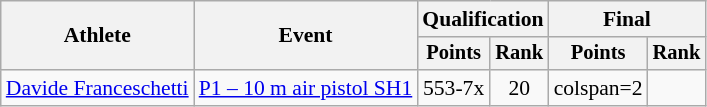<table class="wikitable" style="font-size:90%">
<tr>
<th rowspan="2">Athlete</th>
<th rowspan="2">Event</th>
<th colspan="2">Qualification</th>
<th colspan="2">Final</th>
</tr>
<tr style="font-size:95%">
<th>Points</th>
<th>Rank</th>
<th>Points</th>
<th>Rank</th>
</tr>
<tr align=center>
<td align=left><a href='#'>Davide Franceschetti</a></td>
<td align=left><a href='#'>P1 – 10 m air pistol SH1</a></td>
<td>553-7x</td>
<td>20</td>
<td>colspan=2 </td>
</tr>
</table>
